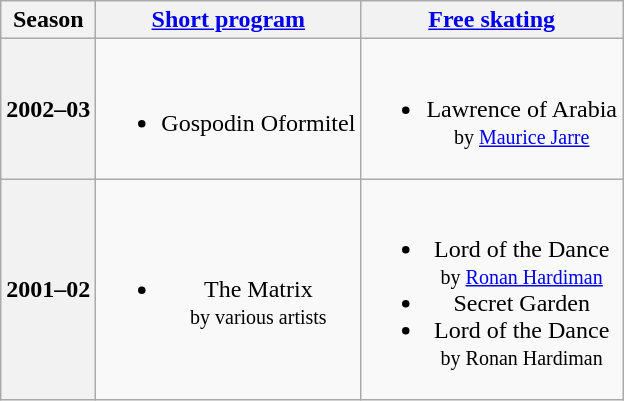<table class=wikitable style=text-align:center>
<tr>
<th>Season</th>
<th><a href='#'>Short program</a></th>
<th><a href='#'>Free skating</a></th>
</tr>
<tr>
<th>2002–03 <br> </th>
<td><br><ul><li>Gospodin Oformitel</li></ul></td>
<td><br><ul><li>Lawrence of Arabia <br><small> by <a href='#'>Maurice Jarre</a> </small></li></ul></td>
</tr>
<tr>
<th>2001–02 <br> </th>
<td><br><ul><li>The Matrix <br><small> by various artists </small></li></ul></td>
<td><br><ul><li>Lord of the Dance <br><small> by <a href='#'>Ronan Hardiman</a> </small></li><li>Secret Garden</li><li>Lord of the Dance <br><small> by Ronan Hardiman </small></li></ul></td>
</tr>
</table>
